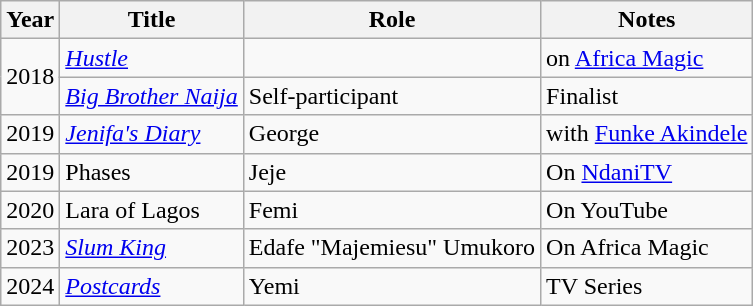<table class = "wikitable sortable">
<tr>
<th>Year</th>
<th>Title</th>
<th>Role</th>
<th>Notes</th>
</tr>
<tr>
<td rowspan=2>2018</td>
<td><em><a href='#'>Hustle</a></em></td>
<td></td>
<td>on <a href='#'>Africa Magic</a></td>
</tr>
<tr>
<td><a href='#'> <em>Big Brother Naija</em></a></td>
<td>Self-participant</td>
<td>Finalist</td>
</tr>
<tr>
<td>2019</td>
<td><em><a href='#'>Jenifa's Diary</a></em></td>
<td>George</td>
<td>with <a href='#'>Funke Akindele</a></td>
</tr>
<tr>
<td>2019</td>
<td>Phases</td>
<td>Jeje</td>
<td>On <a href='#'>NdaniTV</a></td>
</tr>
<tr>
<td>2020</td>
<td>Lara of Lagos</td>
<td>Femi</td>
<td>On YouTube</td>
</tr>
<tr>
<td>2023</td>
<td><em><a href='#'>Slum King</a></em></td>
<td>Edafe "Majemiesu" Umukoro</td>
<td>On Africa Magic</td>
</tr>
<tr>
<td>2024</td>
<td><em><a href='#'>Postcards</a></em></td>
<td>Yemi</td>
<td>TV Series</td>
</tr>
</table>
